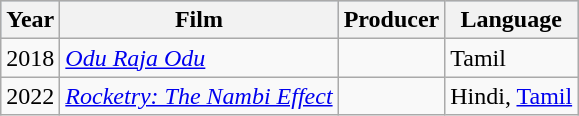<table class="wikitable sortable">
<tr style="background:#b0c4de; text-align:center;">
<th>Year</th>
<th>Film</th>
<th>Producer</th>
<th>Language</th>
</tr>
<tr>
<td>2018</td>
<td><em><a href='#'>Odu Raja Odu</a></em></td>
<td></td>
<td>Tamil</td>
</tr>
<tr>
<td>2022</td>
<td><em><a href='#'>Rocketry: The Nambi Effect</a></em></td>
<td></td>
<td>Hindi, <a href='#'>Tamil</a></td>
</tr>
</table>
